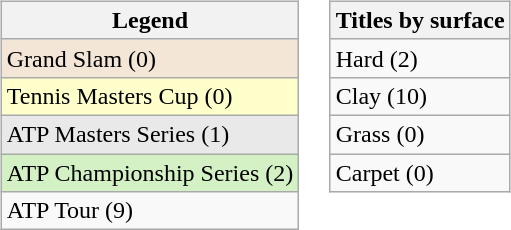<table>
<tr valign=top>
<td><br><table class="wikitable sortable mw-collapsible mw-collapsed">
<tr>
<th>Legend</th>
</tr>
<tr style="background:#f3e6d7;">
<td>Grand Slam (0)</td>
</tr>
<tr style="background:#ffffcc;">
<td>Tennis Masters Cup (0)</td>
</tr>
<tr style="background:#e9e9e9;">
<td>ATP Masters Series (1)</td>
</tr>
<tr style="background:#d4f1c5;">
<td>ATP Championship Series (2)</td>
</tr>
<tr>
<td>ATP Tour (9)</td>
</tr>
</table>
</td>
<td><br><table class="wikitable sortable mw-collapsible mw-collapsed">
<tr>
<th>Titles by surface</th>
</tr>
<tr>
<td>Hard (2)</td>
</tr>
<tr>
<td>Clay (10)</td>
</tr>
<tr>
<td>Grass (0)</td>
</tr>
<tr>
<td>Carpet (0)</td>
</tr>
</table>
</td>
</tr>
</table>
